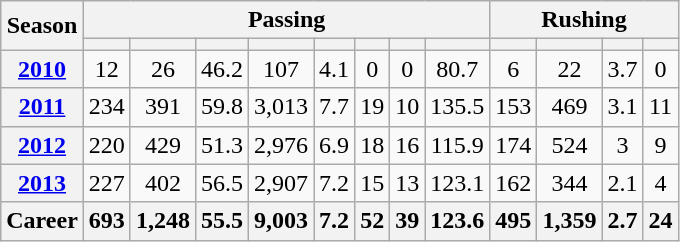<table class="wikitable" style="text-align:center;">
<tr>
<th rowspan="2">Season</th>
<th colspan="8">Passing</th>
<th colspan="4">Rushing</th>
</tr>
<tr>
<th></th>
<th></th>
<th></th>
<th></th>
<th></th>
<th></th>
<th></th>
<th></th>
<th></th>
<th></th>
<th></th>
<th></th>
</tr>
<tr>
<th><a href='#'>2010</a></th>
<td>12</td>
<td>26</td>
<td>46.2</td>
<td>107</td>
<td>4.1</td>
<td>0</td>
<td>0</td>
<td>80.7</td>
<td>6</td>
<td>22</td>
<td>3.7</td>
<td>0</td>
</tr>
<tr>
<th><a href='#'>2011</a></th>
<td>234</td>
<td>391</td>
<td>59.8</td>
<td>3,013</td>
<td>7.7</td>
<td>19</td>
<td>10</td>
<td>135.5</td>
<td>153</td>
<td>469</td>
<td>3.1</td>
<td>11</td>
</tr>
<tr>
<th><a href='#'>2012</a></th>
<td>220</td>
<td>429</td>
<td>51.3</td>
<td>2,976</td>
<td>6.9</td>
<td>18</td>
<td>16</td>
<td>115.9</td>
<td>174</td>
<td>524</td>
<td>3</td>
<td>9</td>
</tr>
<tr>
<th><a href='#'>2013</a></th>
<td>227</td>
<td>402</td>
<td>56.5</td>
<td>2,907</td>
<td>7.2</td>
<td>15</td>
<td>13</td>
<td>123.1</td>
<td>162</td>
<td>344</td>
<td>2.1</td>
<td>4</td>
</tr>
<tr>
<th>Career</th>
<th>693</th>
<th>1,248</th>
<th>55.5</th>
<th>9,003</th>
<th>7.2</th>
<th>52</th>
<th>39</th>
<th>123.6</th>
<th>495</th>
<th>1,359</th>
<th>2.7</th>
<th>24</th>
</tr>
</table>
